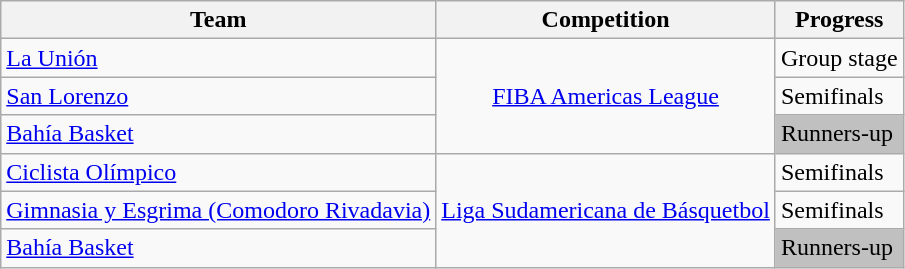<table class="wikitable">
<tr>
<th>Team</th>
<th>Competition</th>
<th>Progress</th>
</tr>
<tr>
<td><a href='#'>La Unión</a></td>
<td rowspan="3" align="center"><a href='#'>FIBA Americas League</a></td>
<td>Group stage</td>
</tr>
<tr>
<td><a href='#'>San Lorenzo</a></td>
<td>Semifinals</td>
</tr>
<tr>
<td><a href='#'>Bahía Basket</a></td>
<td bgcolor=#C0C0C0>Runners-up</td>
</tr>
<tr>
<td><a href='#'>Ciclista Olímpico</a></td>
<td rowspan=3 align=center><a href='#'>Liga Sudamericana de Básquetbol</a></td>
<td>Semifinals</td>
</tr>
<tr>
<td><a href='#'>Gimnasia y Esgrima (Comodoro Rivadavia)</a></td>
<td>Semifinals</td>
</tr>
<tr>
<td><a href='#'>Bahía Basket</a></td>
<td bgcolor=#C0C0C0>Runners-up</td>
</tr>
</table>
